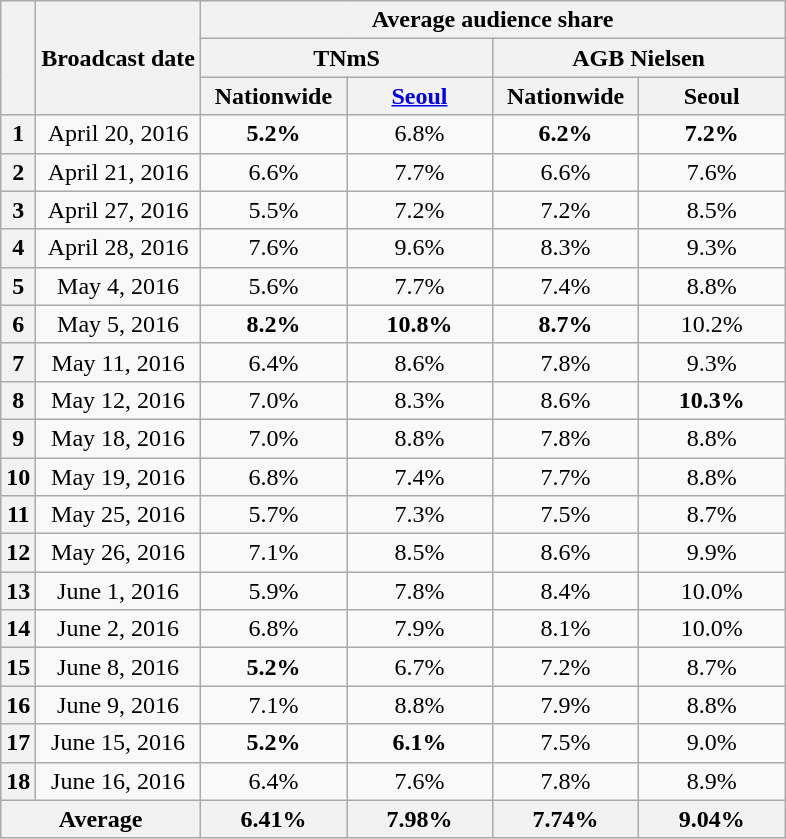<table class=wikitable style="text-align:center">
<tr>
<th rowspan="3"></th>
<th rowspan="3">Broadcast date</th>
<th colspan="5">Average audience share</th>
</tr>
<tr>
<th colspan="2">TNmS</th>
<th colspan="2">AGB Nielsen</th>
</tr>
<tr>
<th width=90>Nationwide</th>
<th width=90><a href='#'>Seoul</a></th>
<th width=90>Nationwide</th>
<th width=90>Seoul</th>
</tr>
<tr>
<th>1</th>
<td>April 20, 2016</td>
<td><span><strong>5.2%</strong></span></td>
<td>6.8%</td>
<td><span><strong>6.2%</strong></span></td>
<td><span><strong>7.2%</strong></span></td>
</tr>
<tr>
<th>2</th>
<td>April 21, 2016</td>
<td>6.6%</td>
<td>7.7%</td>
<td>6.6%</td>
<td>7.6%</td>
</tr>
<tr>
<th>3</th>
<td>April 27, 2016</td>
<td>5.5%</td>
<td>7.2%</td>
<td>7.2%</td>
<td>8.5%</td>
</tr>
<tr>
<th>4</th>
<td>April 28, 2016</td>
<td>7.6%</td>
<td>9.6%</td>
<td>8.3%</td>
<td>9.3%</td>
</tr>
<tr>
<th>5</th>
<td>May 4, 2016</td>
<td>5.6%</td>
<td>7.7%</td>
<td>7.4%</td>
<td>8.8%</td>
</tr>
<tr>
<th>6</th>
<td>May 5, 2016</td>
<td><span><strong>8.2%</strong></span></td>
<td><span><strong>10.8%</strong></span></td>
<td><span><strong>8.7%</strong></span></td>
<td>10.2%</td>
</tr>
<tr>
<th>7</th>
<td>May 11, 2016</td>
<td>6.4%</td>
<td>8.6%</td>
<td>7.8%</td>
<td>9.3%</td>
</tr>
<tr>
<th>8</th>
<td>May 12, 2016</td>
<td>7.0%</td>
<td>8.3%</td>
<td>8.6%</td>
<td><span><strong>10.3%</strong></span></td>
</tr>
<tr>
<th>9</th>
<td>May 18, 2016</td>
<td>7.0%</td>
<td>8.8%</td>
<td>7.8%</td>
<td>8.8%</td>
</tr>
<tr>
<th>10</th>
<td>May 19, 2016</td>
<td>6.8%</td>
<td>7.4%</td>
<td>7.7%</td>
<td>8.8%</td>
</tr>
<tr>
<th>11</th>
<td>May 25, 2016</td>
<td>5.7%</td>
<td>7.3%</td>
<td>7.5%</td>
<td>8.7%</td>
</tr>
<tr>
<th>12</th>
<td>May 26, 2016</td>
<td>7.1%</td>
<td>8.5%</td>
<td>8.6%</td>
<td>9.9%</td>
</tr>
<tr>
<th>13</th>
<td>June 1, 2016</td>
<td>5.9%</td>
<td>7.8%</td>
<td>8.4%</td>
<td>10.0%</td>
</tr>
<tr>
<th>14</th>
<td>June 2, 2016</td>
<td>6.8%</td>
<td>7.9%</td>
<td>8.1%</td>
<td>10.0%</td>
</tr>
<tr>
<th>15</th>
<td>June 8, 2016</td>
<td><span><strong>5.2%</strong></span></td>
<td>6.7%</td>
<td>7.2%</td>
<td>8.7%</td>
</tr>
<tr>
<th>16</th>
<td>June 9, 2016</td>
<td>7.1%</td>
<td>8.8%</td>
<td>7.9%</td>
<td>8.8%</td>
</tr>
<tr>
<th>17</th>
<td>June 15, 2016</td>
<td><span><strong>5.2%</strong></span></td>
<td><span><strong>6.1%</strong></span></td>
<td>7.5%</td>
<td>9.0%</td>
</tr>
<tr>
<th>18</th>
<td>June 16, 2016</td>
<td>6.4%</td>
<td>7.6%</td>
<td>7.8%</td>
<td>8.9%</td>
</tr>
<tr>
<th colspan="2">Average</th>
<th>6.41%</th>
<th>7.98%</th>
<th>7.74%</th>
<th>9.04%</th>
</tr>
</table>
